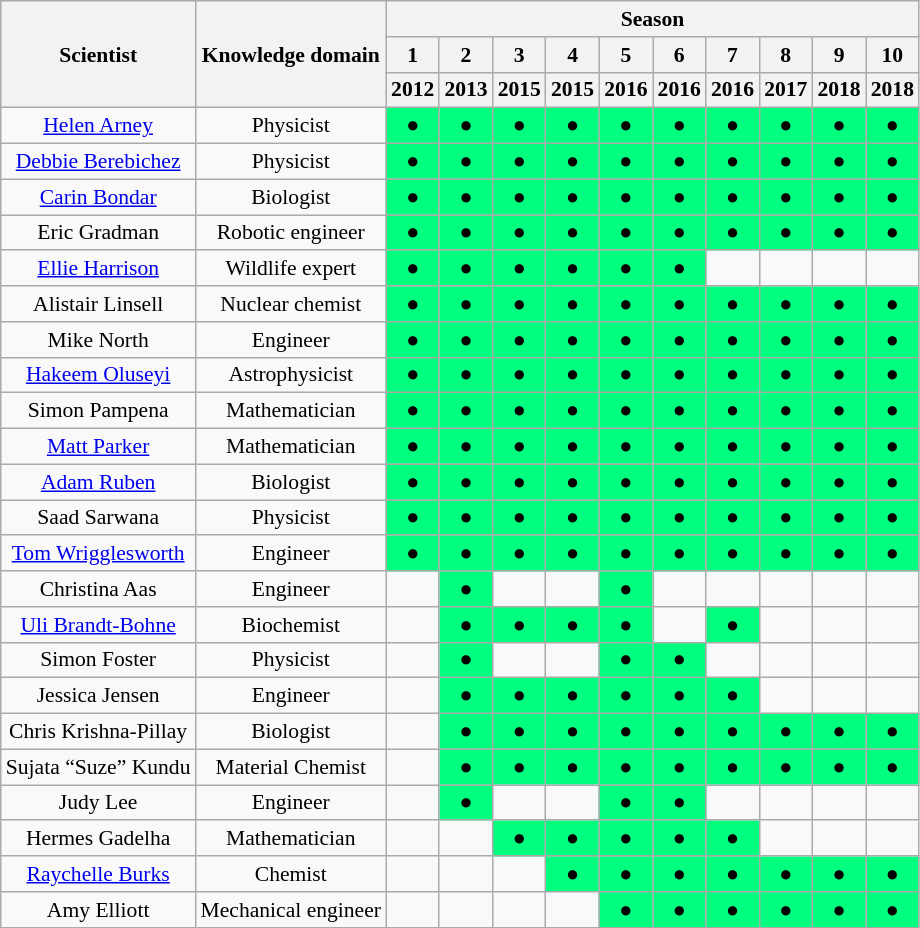<table class="wikitable" style="text-align:center; font-size:90%">
<tr>
<th rowspan="3">Scientist</th>
<th rowspan="3">Knowledge domain</th>
<th colspan="10">Season</th>
</tr>
<tr>
<th>1</th>
<th>2</th>
<th>3</th>
<th>4</th>
<th>5</th>
<th>6</th>
<th>7</th>
<th>8</th>
<th>9</th>
<th>10</th>
</tr>
<tr>
<th>2012</th>
<th>2013</th>
<th>2015</th>
<th>2015</th>
<th>2016</th>
<th>2016</th>
<th>2016</th>
<th>2017</th>
<th>2018</th>
<th>2018</th>
</tr>
<tr>
<td><a href='#'>Helen Arney</a></td>
<td>Physicist</td>
<td bgcolor="SpringGreen">●</td>
<td bgcolor="SpringGreen">●</td>
<td bgcolor="SpringGreen">●</td>
<td bgcolor="SpringGreen">●</td>
<td bgcolor="SpringGreen">●</td>
<td bgcolor="SpringGreen">●</td>
<td bgcolor="SpringGreen">●</td>
<td bgcolor="SpringGreen">●</td>
<td bgcolor="SpringGreen">●</td>
<td bgcolor="SpringGreen">●</td>
</tr>
<tr>
<td><a href='#'>Debbie Berebichez</a></td>
<td>Physicist</td>
<td bgcolor="SpringGreen">●</td>
<td bgcolor="SpringGreen">●</td>
<td bgcolor="SpringGreen">●</td>
<td bgcolor="SpringGreen">●</td>
<td bgcolor="SpringGreen">●</td>
<td bgcolor="SpringGreen">●</td>
<td bgcolor="SpringGreen">●</td>
<td bgcolor="SpringGreen">●</td>
<td bgcolor="SpringGreen">●</td>
<td bgcolor="SpringGreen">●</td>
</tr>
<tr>
<td><a href='#'>Carin Bondar</a></td>
<td>Biologist</td>
<td bgcolor="SpringGreen">●</td>
<td bgcolor="SpringGreen">●</td>
<td bgcolor="SpringGreen">●</td>
<td bgcolor="SpringGreen">●</td>
<td bgcolor="SpringGreen">●</td>
<td bgcolor="SpringGreen">●</td>
<td bgcolor="SpringGreen">●</td>
<td bgcolor="SpringGreen">●</td>
<td bgcolor="SpringGreen">●</td>
<td bgcolor="SpringGreen">●</td>
</tr>
<tr>
<td>Eric Gradman</td>
<td>Robotic engineer</td>
<td bgcolor="SpringGreen">●</td>
<td bgcolor="SpringGreen">●</td>
<td bgcolor="SpringGreen">●</td>
<td bgcolor="SpringGreen">●</td>
<td bgcolor="SpringGreen">●</td>
<td bgcolor="SpringGreen">●</td>
<td bgcolor="SpringGreen">●</td>
<td bgcolor="SpringGreen">●</td>
<td bgcolor="SpringGreen">●</td>
<td bgcolor="SpringGreen">●</td>
</tr>
<tr>
<td><a href='#'>Ellie Harrison</a></td>
<td>Wildlife expert</td>
<td bgcolor="SpringGreen">●</td>
<td bgcolor="SpringGreen">●</td>
<td bgcolor="SpringGreen">●</td>
<td bgcolor="SpringGreen">●</td>
<td bgcolor="SpringGreen">●</td>
<td bgcolor="SpringGreen">●</td>
<td></td>
<td></td>
<td></td>
<td></td>
</tr>
<tr>
<td>Alistair Linsell</td>
<td>Nuclear chemist</td>
<td bgcolor="SpringGreen">●</td>
<td bgcolor="SpringGreen">●</td>
<td bgcolor="SpringGreen">●</td>
<td bgcolor="SpringGreen">●</td>
<td bgcolor="SpringGreen">●</td>
<td bgcolor="SpringGreen">●</td>
<td bgcolor="SpringGreen">●</td>
<td bgcolor="SpringGreen">●</td>
<td bgcolor="SpringGreen">●</td>
<td bgcolor="SpringGreen">●</td>
</tr>
<tr>
<td>Mike North</td>
<td>Engineer</td>
<td bgcolor="SpringGreen">●</td>
<td bgcolor="SpringGreen">●</td>
<td bgcolor="SpringGreen">●</td>
<td bgcolor="SpringGreen">●</td>
<td bgcolor="SpringGreen">●</td>
<td bgcolor="SpringGreen">●</td>
<td bgcolor="SpringGreen">●</td>
<td bgcolor="SpringGreen">●</td>
<td bgcolor="SpringGreen">●</td>
<td bgcolor="SpringGreen">●</td>
</tr>
<tr>
<td><a href='#'>Hakeem Oluseyi</a></td>
<td>Astrophysicist</td>
<td bgcolor="SpringGreen">●</td>
<td bgcolor="SpringGreen">●</td>
<td bgcolor="SpringGreen">●</td>
<td bgcolor="SpringGreen">●</td>
<td bgcolor="SpringGreen">●</td>
<td bgcolor="SpringGreen">●</td>
<td bgcolor="SpringGreen">●</td>
<td bgcolor="SpringGreen">●</td>
<td bgcolor="SpringGreen">●</td>
<td bgcolor="SpringGreen">●</td>
</tr>
<tr>
<td>Simon Pampena</td>
<td>Mathematician</td>
<td bgcolor="SpringGreen">●</td>
<td bgcolor="SpringGreen">●</td>
<td bgcolor="SpringGreen">●</td>
<td bgcolor="SpringGreen">●</td>
<td bgcolor="SpringGreen">●</td>
<td bgcolor="SpringGreen">●</td>
<td bgcolor="SpringGreen">●</td>
<td bgcolor="SpringGreen">●</td>
<td bgcolor="SpringGreen">●</td>
<td bgcolor="SpringGreen">●</td>
</tr>
<tr>
<td><a href='#'>Matt Parker</a></td>
<td>Mathematician</td>
<td bgcolor="SpringGreen">●</td>
<td bgcolor="SpringGreen">●</td>
<td bgcolor="SpringGreen">●</td>
<td bgcolor="SpringGreen">●</td>
<td bgcolor="SpringGreen">●</td>
<td bgcolor="SpringGreen">●</td>
<td bgcolor="SpringGreen">●</td>
<td bgcolor="SpringGreen">●</td>
<td bgcolor="SpringGreen">●</td>
<td bgcolor="SpringGreen">●</td>
</tr>
<tr>
<td><a href='#'>Adam Ruben</a></td>
<td>Biologist</td>
<td bgcolor="SpringGreen">●</td>
<td bgcolor="SpringGreen">●</td>
<td bgcolor="SpringGreen">●</td>
<td bgcolor="SpringGreen">●</td>
<td bgcolor="SpringGreen">●</td>
<td bgcolor="SpringGreen">●</td>
<td bgcolor="SpringGreen">●</td>
<td bgcolor="SpringGreen">●</td>
<td bgcolor="SpringGreen">●</td>
<td bgcolor="SpringGreen">●</td>
</tr>
<tr>
<td>Saad Sarwana</td>
<td>Physicist</td>
<td bgcolor="SpringGreen">●</td>
<td bgcolor="SpringGreen">●</td>
<td bgcolor="SpringGreen">●</td>
<td bgcolor="SpringGreen">●</td>
<td bgcolor="SpringGreen">●</td>
<td bgcolor="SpringGreen">●</td>
<td bgcolor="SpringGreen">●</td>
<td bgcolor="SpringGreen">●</td>
<td bgcolor="SpringGreen">●</td>
<td bgcolor="SpringGreen">●</td>
</tr>
<tr>
<td><a href='#'>Tom Wrigglesworth</a></td>
<td>Engineer</td>
<td bgcolor="SpringGreen">●</td>
<td bgcolor="SpringGreen">●</td>
<td bgcolor="SpringGreen">●</td>
<td bgcolor="SpringGreen">●</td>
<td bgcolor="SpringGreen">●</td>
<td bgcolor="SpringGreen">●</td>
<td bgcolor="SpringGreen">●</td>
<td bgcolor="SpringGreen">●</td>
<td bgcolor="SpringGreen">●</td>
<td bgcolor="SpringGreen">●</td>
</tr>
<tr>
<td>Christina Aas</td>
<td>Engineer</td>
<td></td>
<td bgcolor="SpringGreen">●</td>
<td></td>
<td></td>
<td bgcolor="SpringGreen">●</td>
<td></td>
<td></td>
<td></td>
<td></td>
<td></td>
</tr>
<tr>
<td><a href='#'>Uli Brandt-Bohne</a></td>
<td>Biochemist</td>
<td></td>
<td bgcolor="SpringGreen">●</td>
<td bgcolor="SpringGreen">●</td>
<td bgcolor="SpringGreen">●</td>
<td bgcolor="SpringGreen">●</td>
<td></td>
<td bgcolor="SpringGreen">●</td>
<td></td>
<td></td>
<td></td>
</tr>
<tr>
<td>Simon Foster</td>
<td>Physicist</td>
<td></td>
<td bgcolor="SpringGreen">●</td>
<td></td>
<td></td>
<td bgcolor="SpringGreen">●</td>
<td bgcolor="SpringGreen">●</td>
<td></td>
<td></td>
<td></td>
<td></td>
</tr>
<tr>
<td>Jessica Jensen</td>
<td>Engineer</td>
<td></td>
<td bgcolor="SpringGreen">●</td>
<td bgcolor="SpringGreen">●</td>
<td bgcolor="SpringGreen">●</td>
<td bgcolor="SpringGreen">●</td>
<td bgcolor="SpringGreen">●</td>
<td bgcolor="SpringGreen">●</td>
<td></td>
<td></td>
<td></td>
</tr>
<tr>
<td>Chris Krishna-Pillay</td>
<td>Biologist</td>
<td></td>
<td bgcolor="SpringGreen">●</td>
<td bgcolor="SpringGreen">●</td>
<td bgcolor="SpringGreen">●</td>
<td bgcolor="SpringGreen">●</td>
<td bgcolor="SpringGreen">●</td>
<td bgcolor="SpringGreen">●</td>
<td bgcolor="SpringGreen">●</td>
<td bgcolor="SpringGreen">●</td>
<td bgcolor="SpringGreen">●</td>
</tr>
<tr>
<td>Sujata “Suze” Kundu</td>
<td>Material Chemist</td>
<td></td>
<td bgcolor="SpringGreen">●</td>
<td bgcolor="SpringGreen">●</td>
<td bgcolor="SpringGreen">●</td>
<td bgcolor="SpringGreen">●</td>
<td bgcolor="SpringGreen">●</td>
<td bgcolor="SpringGreen">●</td>
<td bgcolor="SpringGreen">●</td>
<td bgcolor="SpringGreen">●</td>
<td bgcolor="SpringGreen">●</td>
</tr>
<tr>
<td>Judy Lee</td>
<td>Engineer</td>
<td></td>
<td bgcolor="SpringGreen">●</td>
<td></td>
<td></td>
<td bgcolor="SpringGreen">●</td>
<td bgcolor="SpringGreen">●</td>
<td></td>
<td></td>
<td></td>
<td></td>
</tr>
<tr>
<td>Hermes Gadelha</td>
<td>Mathematician</td>
<td></td>
<td></td>
<td bgcolor="SpringGreen">●</td>
<td bgcolor="SpringGreen">●</td>
<td bgcolor="SpringGreen">●</td>
<td bgcolor="SpringGreen">●</td>
<td bgcolor="SpringGreen">●</td>
<td></td>
<td></td>
<td></td>
</tr>
<tr>
<td><a href='#'>Raychelle Burks</a></td>
<td>Chemist</td>
<td></td>
<td></td>
<td></td>
<td bgcolor="SpringGreen">●</td>
<td bgcolor="SpringGreen">●</td>
<td bgcolor="SpringGreen">●</td>
<td bgcolor="SpringGreen">●</td>
<td bgcolor="SpringGreen">●</td>
<td bgcolor="SpringGreen">●</td>
<td bgcolor="SpringGreen">●</td>
</tr>
<tr>
<td>Amy Elliott</td>
<td>Mechanical engineer</td>
<td></td>
<td></td>
<td></td>
<td></td>
<td bgcolor="SpringGreen">●</td>
<td bgcolor="SpringGreen">●</td>
<td bgcolor="SpringGreen">●</td>
<td bgcolor="SpringGreen">●</td>
<td bgcolor="SpringGreen">●</td>
<td bgcolor="SpringGreen">●</td>
</tr>
</table>
